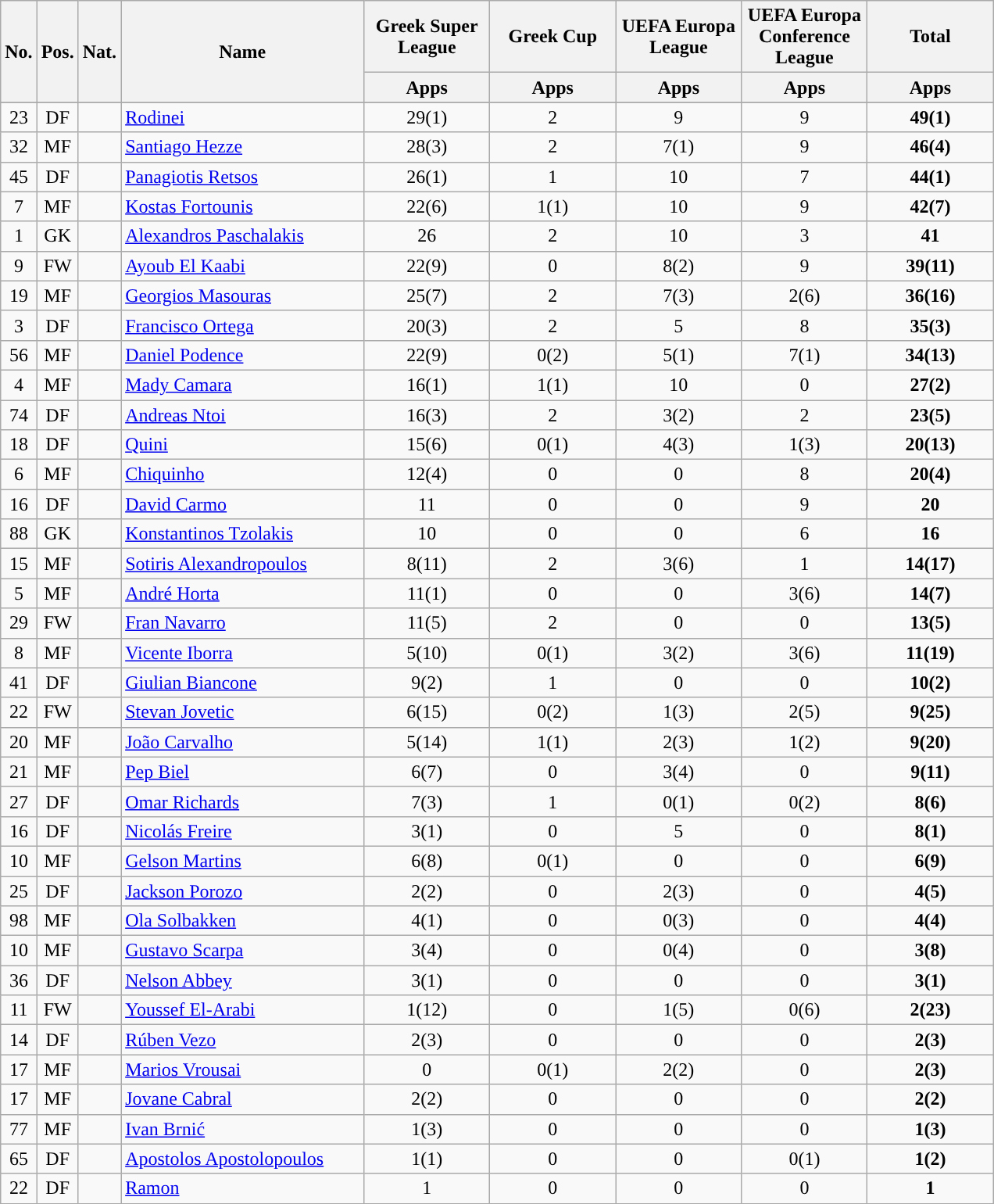<table class="wikitable sortable" style="text-align:center">
<tr>
<th style="text-align:center;" rowspan="2">No.</th>
<th style="text-align:center;" rowspan="2">Pos.</th>
<th style="text-align:center;" rowspan="2">Nat.</th>
<th style="text-align:center; width:200px;" rowspan="2">Name</th>
<th style="text-align:center; width:100px;">Greek Super League</th>
<th style="text-align:center; width:100px;">Greek Cup</th>
<th style="text-align:center; width:100px;">UEFA Europa League</th>
<th style="text-align:center; width:100px;">UEFA Europa Conference League</th>
<th style="text-align:center; width:100px;">Total</th>
</tr>
<tr>
<th style="text-align:center;">Apps</th>
<th style="text-align:center;">Apps</th>
<th style="text-align:center;">Apps</th>
<th style="text-align:center;">Apps</th>
<th style="text-align:center;">Apps</th>
</tr>
<tr>
</tr>
<tr>
<td>23</td>
<td>DF</td>
<td></td>
<td align=left><a href='#'>Rodinei</a></td>
<td>29(1)</td>
<td>2</td>
<td>9</td>
<td>9</td>
<td><strong>49(1)</strong></td>
</tr>
<tr>
<td>32</td>
<td>MF</td>
<td></td>
<td align=left><a href='#'>Santiago Hezze</a></td>
<td>28(3)</td>
<td>2</td>
<td>7(1)</td>
<td>9</td>
<td><strong>46(4)</strong></td>
</tr>
<tr>
<td>45</td>
<td>DF</td>
<td></td>
<td align=left><a href='#'>Panagiotis Retsos</a></td>
<td>26(1)</td>
<td>1</td>
<td>10</td>
<td>7</td>
<td><strong>44(1)</strong></td>
</tr>
<tr>
<td>7</td>
<td>MF</td>
<td></td>
<td align=left><a href='#'>Kostas Fortounis</a></td>
<td>22(6)</td>
<td>1(1)</td>
<td>10</td>
<td>9</td>
<td><strong>42(7)</strong></td>
</tr>
<tr>
<td>1</td>
<td>GK</td>
<td></td>
<td align=left><a href='#'>Alexandros Paschalakis</a></td>
<td>26</td>
<td>2</td>
<td>10</td>
<td>3</td>
<td><strong>41</strong></td>
</tr>
<tr>
<td>9</td>
<td>FW</td>
<td></td>
<td align=left><a href='#'>Ayoub El Kaabi</a></td>
<td>22(9)</td>
<td>0</td>
<td>8(2)</td>
<td>9</td>
<td><strong>39(11)</strong></td>
</tr>
<tr>
<td>19</td>
<td>MF</td>
<td></td>
<td align=left><a href='#'>Georgios Masouras</a></td>
<td>25(7)</td>
<td>2</td>
<td>7(3)</td>
<td>2(6)</td>
<td><strong>36(16)</strong></td>
</tr>
<tr>
<td>3</td>
<td>DF</td>
<td></td>
<td align=left><a href='#'>Francisco Ortega</a></td>
<td>20(3)</td>
<td>2</td>
<td>5</td>
<td>8</td>
<td><strong>35(3)</strong></td>
</tr>
<tr>
<td>56</td>
<td>MF</td>
<td></td>
<td align=left><a href='#'>Daniel Podence</a></td>
<td>22(9)</td>
<td>0(2)</td>
<td>5(1)</td>
<td>7(1)</td>
<td><strong>34(13)</strong></td>
</tr>
<tr>
<td>4</td>
<td>MF</td>
<td></td>
<td align=left><a href='#'>Mady Camara</a></td>
<td>16(1)</td>
<td>1(1)</td>
<td>10</td>
<td>0</td>
<td><strong>27(2)</strong></td>
</tr>
<tr>
<td>74</td>
<td>DF</td>
<td></td>
<td align=left><a href='#'>Andreas Ntoi</a></td>
<td>16(3)</td>
<td>2</td>
<td>3(2)</td>
<td>2</td>
<td><strong>23(5)</strong></td>
</tr>
<tr>
<td>18</td>
<td>DF</td>
<td></td>
<td align=left><a href='#'>Quini</a></td>
<td>15(6)</td>
<td>0(1)</td>
<td>4(3)</td>
<td>1(3)</td>
<td><strong>20(13)</strong></td>
</tr>
<tr>
<td>6</td>
<td>MF</td>
<td></td>
<td align=left><a href='#'>Chiquinho</a></td>
<td>12(4)</td>
<td>0</td>
<td>0</td>
<td>8</td>
<td><strong>20(4)</strong></td>
</tr>
<tr>
<td>16</td>
<td>DF</td>
<td></td>
<td align=left><a href='#'>David Carmo</a></td>
<td>11</td>
<td>0</td>
<td>0</td>
<td>9</td>
<td><strong>20</strong></td>
</tr>
<tr>
<td>88</td>
<td>GK</td>
<td></td>
<td align=left><a href='#'>Konstantinos Tzolakis</a></td>
<td>10</td>
<td>0</td>
<td>0</td>
<td>6</td>
<td><strong>16</strong></td>
</tr>
<tr>
<td>15</td>
<td>MF</td>
<td></td>
<td align=left><a href='#'>Sotiris Alexandropoulos</a></td>
<td>8(11)</td>
<td>2</td>
<td>3(6)</td>
<td>1</td>
<td><strong>14(17)</strong></td>
</tr>
<tr>
<td>5</td>
<td>MF</td>
<td></td>
<td align=left><a href='#'>André Horta</a></td>
<td>11(1)</td>
<td>0</td>
<td>0</td>
<td>3(6)</td>
<td><strong>14(7)</strong></td>
</tr>
<tr>
<td>29</td>
<td>FW</td>
<td></td>
<td align=left><a href='#'>Fran Navarro</a></td>
<td>11(5)</td>
<td>2</td>
<td>0</td>
<td>0</td>
<td><strong>13(5)</strong></td>
</tr>
<tr>
<td>8</td>
<td>MF</td>
<td></td>
<td align=left><a href='#'>Vicente Iborra</a></td>
<td>5(10)</td>
<td>0(1)</td>
<td>3(2)</td>
<td>3(6)</td>
<td><strong>11(19)</strong></td>
</tr>
<tr>
<td>41</td>
<td>DF</td>
<td></td>
<td align=left><a href='#'>Giulian Biancone</a></td>
<td>9(2)</td>
<td>1</td>
<td>0</td>
<td>0</td>
<td><strong>10(2)</strong></td>
</tr>
<tr>
<td>22</td>
<td>FW</td>
<td></td>
<td align=left><a href='#'>Stevan Jovetic</a></td>
<td>6(15)</td>
<td>0(2)</td>
<td>1(3)</td>
<td>2(5)</td>
<td><strong>9(25)</strong></td>
</tr>
<tr>
<td>20</td>
<td>MF</td>
<td></td>
<td align=left><a href='#'>João Carvalho</a></td>
<td>5(14)</td>
<td>1(1)</td>
<td>2(3)</td>
<td>1(2)</td>
<td><strong>9(20)</strong></td>
</tr>
<tr>
<td>21</td>
<td>MF</td>
<td></td>
<td align=left><a href='#'>Pep Biel</a></td>
<td>6(7)</td>
<td>0</td>
<td>3(4)</td>
<td>0</td>
<td><strong>9(11)</strong></td>
</tr>
<tr>
<td>27</td>
<td>DF</td>
<td></td>
<td align=left><a href='#'>Omar Richards</a></td>
<td>7(3)</td>
<td>1</td>
<td>0(1)</td>
<td>0(2)</td>
<td><strong>8(6)</strong></td>
</tr>
<tr>
<td>16</td>
<td>DF</td>
<td></td>
<td align=left><a href='#'>Nicolás Freire</a></td>
<td>3(1)</td>
<td>0</td>
<td>5</td>
<td>0</td>
<td><strong>8(1)</strong></td>
</tr>
<tr>
<td>10</td>
<td>MF</td>
<td></td>
<td align=left><a href='#'>Gelson Martins</a></td>
<td>6(8)</td>
<td>0(1)</td>
<td>0</td>
<td>0</td>
<td><strong>6(9)</strong></td>
</tr>
<tr>
<td>25</td>
<td>DF</td>
<td></td>
<td align=left><a href='#'>Jackson Porozo</a></td>
<td>2(2)</td>
<td>0</td>
<td>2(3)</td>
<td>0</td>
<td><strong>4(5)</strong></td>
</tr>
<tr>
<td>98</td>
<td>MF</td>
<td></td>
<td align=left><a href='#'>Ola Solbakken</a></td>
<td>4(1)</td>
<td>0</td>
<td>0(3)</td>
<td>0</td>
<td><strong>4(4)</strong></td>
</tr>
<tr>
<td>10</td>
<td>MF</td>
<td></td>
<td align=left><a href='#'>Gustavo Scarpa</a></td>
<td>3(4)</td>
<td>0</td>
<td>0(4)</td>
<td>0</td>
<td><strong>3(8)</strong></td>
</tr>
<tr>
<td>36</td>
<td>DF</td>
<td></td>
<td align=left><a href='#'>Nelson Abbey</a></td>
<td>3(1)</td>
<td>0</td>
<td>0</td>
<td>0</td>
<td><strong>3(1)</strong></td>
</tr>
<tr>
<td>11</td>
<td>FW</td>
<td></td>
<td align=left><a href='#'>Youssef El-Arabi</a></td>
<td>1(12)</td>
<td>0</td>
<td>1(5)</td>
<td>0(6)</td>
<td><strong>2(23)</strong></td>
</tr>
<tr>
<td>14</td>
<td>DF</td>
<td></td>
<td align=left><a href='#'>Rúben Vezo</a></td>
<td>2(3)</td>
<td>0</td>
<td>0</td>
<td>0</td>
<td><strong>2(3)</strong></td>
</tr>
<tr>
<td>17</td>
<td>MF</td>
<td></td>
<td align=left><a href='#'>Marios Vrousai</a></td>
<td>0</td>
<td>0(1)</td>
<td>2(2)</td>
<td>0</td>
<td><strong>2(3)</strong></td>
</tr>
<tr>
<td>17</td>
<td>MF</td>
<td></td>
<td align=left><a href='#'>Jovane Cabral</a></td>
<td>2(2)</td>
<td>0</td>
<td>0</td>
<td>0</td>
<td><strong>2(2)</strong></td>
</tr>
<tr>
<td>77</td>
<td>MF</td>
<td></td>
<td align=left><a href='#'>Ivan Brnić</a></td>
<td>1(3)</td>
<td>0</td>
<td>0</td>
<td>0</td>
<td><strong>1(3)</strong></td>
</tr>
<tr>
<td>65</td>
<td>DF</td>
<td></td>
<td align=left><a href='#'>Apostolos Apostolopoulos</a></td>
<td>1(1)</td>
<td>0</td>
<td>0</td>
<td>0(1)</td>
<td><strong>1(2)</strong></td>
</tr>
<tr>
<td>22</td>
<td>DF</td>
<td></td>
<td align=left><a href='#'>Ramon</a></td>
<td>1</td>
<td>0</td>
<td>0</td>
<td>0</td>
<td><strong>1</strong></td>
</tr>
<tr>
</tr>
</table>
